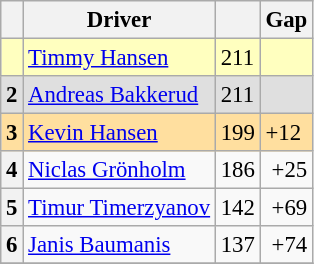<table class="wikitable" style="font-size: 95%;">
<tr>
<th></th>
<th>Driver</th>
<th></th>
<th>Gap</th>
</tr>
<tr>
<th style="background:#ffffbf;"></th>
<td style="background:#ffffbf;"> <a href='#'>Timmy Hansen</a></td>
<td style="background:#ffffbf;">211</td>
<td style="background:#ffffbf;"></td>
</tr>
<tr>
<th style="background:#dfdfdf;">2</th>
<td style="background:#dfdfdf;"> <a href='#'>Andreas Bakkerud</a></td>
<td style="background:#dfdfdf;">211</td>
<td style="background:#dfdfdf;"></td>
</tr>
<tr>
<th style="background:#ffdf9f;">3</th>
<td style="background:#ffdf9f;"> <a href='#'>Kevin Hansen</a></td>
<td style="background:#ffdf9f;">199</td>
<td style="background:#ffdf9f;">+12</td>
</tr>
<tr>
<th>4</th>
<td> <a href='#'>Niclas Grönholm</a></td>
<td>186</td>
<td align="right">+25</td>
</tr>
<tr>
<th>5</th>
<td> <a href='#'>Timur Timerzyanov</a></td>
<td>142</td>
<td align="right">+69</td>
</tr>
<tr>
<th>6</th>
<td> <a href='#'>Janis Baumanis</a></td>
<td>137</td>
<td align="right">+74</td>
</tr>
<tr>
</tr>
</table>
